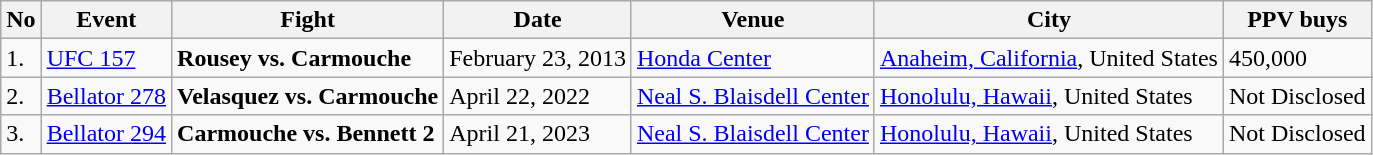<table class="wikitable">
<tr>
<th>No</th>
<th>Event</th>
<th>Fight</th>
<th>Date</th>
<th>Venue</th>
<th>City</th>
<th>PPV buys</th>
</tr>
<tr>
<td>1.</td>
<td><a href='#'>UFC 157</a></td>
<td><strong>Rousey vs. Carmouche</strong></td>
<td>February 23, 2013</td>
<td><a href='#'>Honda Center</a></td>
<td><a href='#'>Anaheim, California</a>, United States</td>
<td>450,000</td>
</tr>
<tr>
<td>2.</td>
<td><a href='#'>Bellator 278</a></td>
<td><strong>Velasquez vs. Carmouche</strong></td>
<td>April 22, 2022</td>
<td><a href='#'>Neal S. Blaisdell Center</a></td>
<td><a href='#'>Honolulu, Hawaii</a>, United States</td>
<td>Not Disclosed</td>
</tr>
<tr>
<td>3.</td>
<td><a href='#'>Bellator 294</a></td>
<td><strong>Carmouche vs. Bennett 2</strong></td>
<td>April 21, 2023</td>
<td><a href='#'>Neal S. Blaisdell Center</a></td>
<td><a href='#'>Honolulu, Hawaii</a>, United States</td>
<td>Not Disclosed</td>
</tr>
</table>
